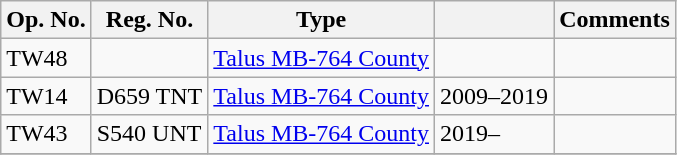<table class="wikitable">
<tr>
<th>Op. No.</th>
<th>Reg. No.</th>
<th>Type</th>
<th></th>
<th>Comments</th>
</tr>
<tr>
<td>TW48</td>
<td></td>
<td><a href='#'>Talus MB-764 County</a></td>
<td></td>
<td></td>
</tr>
<tr>
<td>TW14</td>
<td>D659 TNT</td>
<td><a href='#'>Talus MB-764 County</a></td>
<td>2009–2019</td>
<td></td>
</tr>
<tr>
<td>TW43</td>
<td>S540 UNT</td>
<td><a href='#'>Talus MB-764 County</a></td>
<td>2019–</td>
<td></td>
</tr>
<tr>
</tr>
</table>
